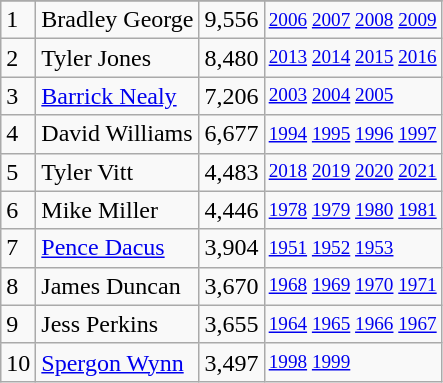<table class="wikitable">
<tr>
</tr>
<tr>
<td>1</td>
<td>Bradley George</td>
<td>9,556</td>
<td style="font-size:80%;"><a href='#'>2006</a> <a href='#'>2007</a> <a href='#'>2008</a> <a href='#'>2009</a></td>
</tr>
<tr>
<td>2</td>
<td>Tyler Jones</td>
<td>8,480</td>
<td style="font-size:80%;"><a href='#'>2013</a> <a href='#'>2014</a> <a href='#'>2015</a> <a href='#'>2016</a></td>
</tr>
<tr>
<td>3</td>
<td><a href='#'>Barrick Nealy</a></td>
<td>7,206</td>
<td style="font-size:80%;"><a href='#'>2003</a> <a href='#'>2004</a> <a href='#'>2005</a></td>
</tr>
<tr>
<td>4</td>
<td>David Williams</td>
<td>6,677</td>
<td style="font-size:80%;"><a href='#'>1994</a> <a href='#'>1995</a> <a href='#'>1996</a> <a href='#'>1997</a></td>
</tr>
<tr>
<td>5</td>
<td>Tyler Vitt</td>
<td>4,483</td>
<td style="font-size:80%;"><a href='#'>2018</a> <a href='#'>2019</a> <a href='#'>2020</a> <a href='#'>2021</a></td>
</tr>
<tr>
<td>6</td>
<td>Mike Miller</td>
<td>4,446</td>
<td style="font-size:80%;"><a href='#'>1978</a> <a href='#'>1979</a> <a href='#'>1980</a> <a href='#'>1981</a></td>
</tr>
<tr>
<td>7</td>
<td><a href='#'>Pence Dacus</a></td>
<td>3,904</td>
<td style="font-size:80%;"><a href='#'>1951</a> <a href='#'>1952</a> <a href='#'>1953</a></td>
</tr>
<tr>
<td>8</td>
<td>James Duncan</td>
<td>3,670</td>
<td style="font-size:80%;"><a href='#'>1968</a> <a href='#'>1969</a> <a href='#'>1970</a> <a href='#'>1971</a></td>
</tr>
<tr>
<td>9</td>
<td>Jess Perkins</td>
<td>3,655</td>
<td style="font-size:80%;"><a href='#'>1964</a> <a href='#'>1965</a> <a href='#'>1966</a> <a href='#'>1967</a></td>
</tr>
<tr>
<td>10</td>
<td><a href='#'>Spergon Wynn</a></td>
<td>3,497</td>
<td style="font-size:80%;"><a href='#'>1998</a> <a href='#'>1999</a></td>
</tr>
</table>
